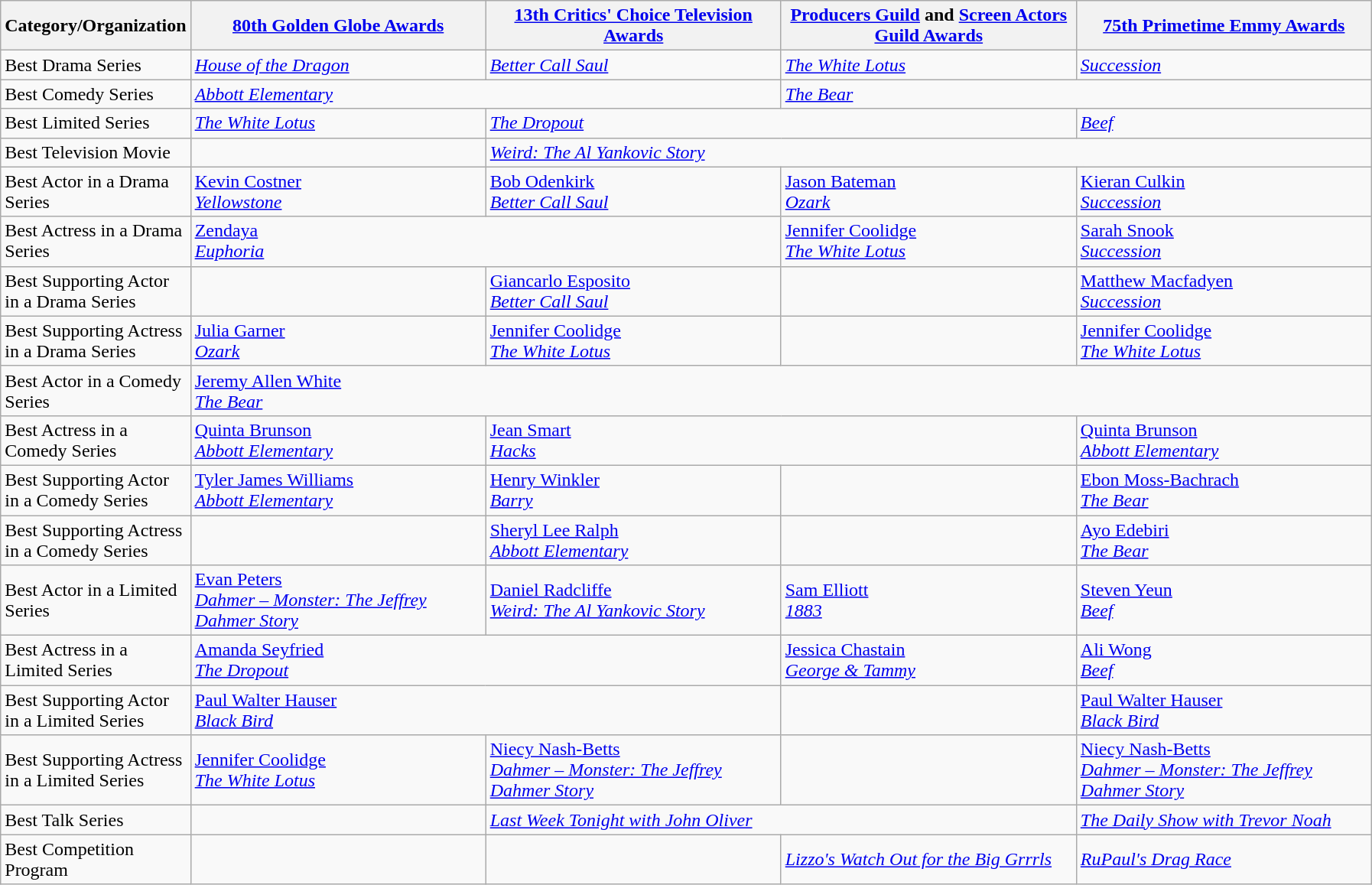<table class="wikitable">
<tr>
<th style="width:20px;">Category/Organization</th>
<th style="width:250px;"><a href='#'>80th Golden Globe Awards</a><br></th>
<th style="width:250px;"><a href='#'>13th Critics' Choice Television Awards</a><br></th>
<th style="width:250px;"><a href='#'>Producers Guild</a> and <a href='#'>Screen Actors Guild Awards</a><br></th>
<th style="width:250px;"><a href='#'>75th Primetime Emmy Awards</a><br></th>
</tr>
<tr>
<td>Best Drama Series</td>
<td><em><a href='#'>House of the Dragon</a></em></td>
<td><em><a href='#'>Better Call Saul</a></em></td>
<td><em><a href='#'>The White Lotus</a></em></td>
<td><em><a href='#'>Succession</a></em></td>
</tr>
<tr>
<td>Best Comedy Series</td>
<td colspan="2"><em><a href='#'>Abbott Elementary</a></em></td>
<td colspan="2"><em><a href='#'>The Bear</a></em></td>
</tr>
<tr>
<td>Best Limited Series</td>
<td><em><a href='#'>The White Lotus</a></em></td>
<td colspan="2"><em><a href='#'>The Dropout</a></em></td>
<td><em><a href='#'>Beef</a></em></td>
</tr>
<tr>
<td>Best Television Movie</td>
<td></td>
<td colspan="3"><em><a href='#'>Weird: The Al Yankovic Story</a></em></td>
</tr>
<tr>
<td>Best Actor in a Drama Series</td>
<td><a href='#'>Kevin Costner</a><br><em><a href='#'>Yellowstone</a></em></td>
<td><a href='#'>Bob Odenkirk</a><br><em><a href='#'>Better Call Saul</a></em></td>
<td><a href='#'>Jason Bateman</a><br><em><a href='#'>Ozark</a></em></td>
<td><a href='#'>Kieran Culkin</a><br><em><a href='#'>Succession</a></em></td>
</tr>
<tr>
<td>Best Actress in a Drama Series</td>
<td colspan="2"><a href='#'>Zendaya</a><br><em><a href='#'>Euphoria</a></em></td>
<td><a href='#'>Jennifer Coolidge</a><br><em><a href='#'>The White Lotus</a></em></td>
<td><a href='#'>Sarah Snook</a><br><em><a href='#'>Succession</a></em></td>
</tr>
<tr>
<td>Best Supporting Actor in a Drama Series</td>
<td></td>
<td><a href='#'>Giancarlo Esposito</a><br><em><a href='#'>Better Call Saul</a></em></td>
<td></td>
<td><a href='#'>Matthew Macfadyen</a><br><em><a href='#'>Succession</a></em></td>
</tr>
<tr>
<td>Best Supporting Actress in a Drama Series</td>
<td><a href='#'>Julia Garner</a><br><em><a href='#'>Ozark</a></em></td>
<td><a href='#'>Jennifer Coolidge</a><br><em><a href='#'>The White Lotus</a></em></td>
<td></td>
<td><a href='#'>Jennifer Coolidge</a><br><em><a href='#'>The White Lotus</a></em></td>
</tr>
<tr>
<td>Best Actor in a Comedy Series</td>
<td colspan="4"><a href='#'>Jeremy Allen White</a><br><em><a href='#'>The Bear</a></em></td>
</tr>
<tr>
<td>Best Actress in a Comedy Series</td>
<td><a href='#'>Quinta Brunson</a><br><em><a href='#'>Abbott Elementary</a></em></td>
<td colspan="2"><a href='#'>Jean Smart</a><br><em><a href='#'>Hacks</a></em></td>
<td><a href='#'>Quinta Brunson</a><br><em><a href='#'>Abbott Elementary</a></em></td>
</tr>
<tr>
<td>Best Supporting Actor in a Comedy Series</td>
<td><a href='#'>Tyler James Williams</a><br><em><a href='#'>Abbott Elementary</a></em></td>
<td><a href='#'>Henry Winkler</a><br><em><a href='#'>Barry</a></em></td>
<td></td>
<td><a href='#'>Ebon Moss-Bachrach</a><br><em><a href='#'>The Bear</a></em></td>
</tr>
<tr>
<td>Best Supporting Actress in a Comedy Series</td>
<td></td>
<td><a href='#'>Sheryl Lee Ralph</a><br><em><a href='#'>Abbott Elementary</a></em></td>
<td></td>
<td><a href='#'>Ayo Edebiri</a><br><em><a href='#'>The Bear</a></em></td>
</tr>
<tr>
<td>Best Actor in a Limited Series</td>
<td><a href='#'>Evan Peters</a><br><em><a href='#'>Dahmer – Monster: The Jeffrey Dahmer Story</a></em></td>
<td><a href='#'>Daniel Radcliffe</a><br><em><a href='#'>Weird: The Al Yankovic Story</a></em></td>
<td><a href='#'>Sam Elliott</a><br><em><a href='#'>1883</a></em></td>
<td><a href='#'>Steven Yeun</a><br><em><a href='#'>Beef</a></em></td>
</tr>
<tr>
<td>Best Actress in a Limited Series</td>
<td colspan="2"><a href='#'>Amanda Seyfried</a><br><em><a href='#'>The Dropout</a></em></td>
<td><a href='#'>Jessica Chastain</a><br><em><a href='#'>George & Tammy</a></em></td>
<td><a href='#'>Ali Wong</a><br><em><a href='#'>Beef</a></em></td>
</tr>
<tr>
<td>Best Supporting Actor in a Limited Series</td>
<td colspan="2"><a href='#'>Paul Walter Hauser</a><br><em><a href='#'>Black Bird</a></em></td>
<td></td>
<td><a href='#'>Paul Walter Hauser</a><br><em><a href='#'>Black Bird</a></em></td>
</tr>
<tr>
<td>Best Supporting Actress in a Limited Series</td>
<td><a href='#'>Jennifer Coolidge</a><br><em><a href='#'>The White Lotus</a></em></td>
<td><a href='#'>Niecy Nash-Betts</a><br><em><a href='#'>Dahmer – Monster: The Jeffrey Dahmer Story</a></em></td>
<td></td>
<td><a href='#'>Niecy Nash-Betts</a><br><em><a href='#'>Dahmer – Monster: The Jeffrey Dahmer Story</a></em></td>
</tr>
<tr>
<td>Best Talk Series</td>
<td></td>
<td colspan="2"><em><a href='#'>Last Week Tonight with John Oliver</a></em></td>
<td><em><a href='#'>The Daily Show with Trevor Noah</a></em></td>
</tr>
<tr>
<td>Best Competition Program</td>
<td></td>
<td></td>
<td><em><a href='#'>Lizzo's Watch Out for the Big Grrrls</a></em></td>
<td><em><a href='#'>RuPaul's Drag Race</a></em></td>
</tr>
</table>
